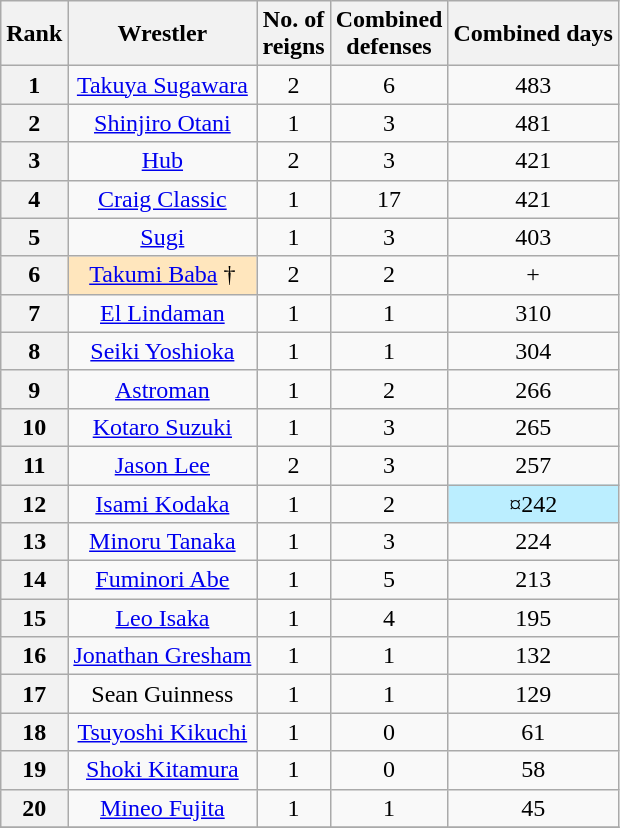<table class="wikitable sortable" style="text-align:center">
<tr>
<th>Rank</th>
<th>Wrestler</th>
<th>No. of<br>reigns</th>
<th>Combined<br>defenses</th>
<th>Combined days</th>
</tr>
<tr>
<th>1</th>
<td><a href='#'>Takuya Sugawara</a></td>
<td>2</td>
<td>6</td>
<td>483</td>
</tr>
<tr>
<th>2</th>
<td><a href='#'>Shinjiro Otani</a></td>
<td>1</td>
<td>3</td>
<td>481</td>
</tr>
<tr>
<th>3</th>
<td><a href='#'>Hub</a></td>
<td>2</td>
<td>3</td>
<td>421</td>
</tr>
<tr>
<th>4</th>
<td><a href='#'>Craig Classic</a></td>
<td>1</td>
<td>17</td>
<td>421</td>
</tr>
<tr>
<th>5</th>
<td><a href='#'>Sugi</a></td>
<td>1</td>
<td>3</td>
<td>403</td>
</tr>
<tr>
<th>6</th>
<td style="background-color:#FFE6BD"><a href='#'>Takumi Baba</a> †</td>
<td>2</td>
<td>2</td>
<td>+</td>
</tr>
<tr>
<th>7</th>
<td><a href='#'>El Lindaman</a></td>
<td>1</td>
<td>1</td>
<td>310</td>
</tr>
<tr>
<th>8</th>
<td><a href='#'>Seiki Yoshioka</a></td>
<td>1</td>
<td>1</td>
<td>304</td>
</tr>
<tr>
<th>9</th>
<td><a href='#'>Astroman</a></td>
<td>1</td>
<td>2</td>
<td>266</td>
</tr>
<tr>
<th>10</th>
<td><a href='#'>Kotaro Suzuki</a></td>
<td>1</td>
<td>3</td>
<td>265</td>
</tr>
<tr>
<th>11</th>
<td><a href='#'>Jason Lee</a></td>
<td>2</td>
<td>3</td>
<td>257</td>
</tr>
<tr>
<th>12</th>
<td><a href='#'>Isami Kodaka</a></td>
<td>1</td>
<td>2</td>
<td style="background-color:#bbeeff">¤242</td>
</tr>
<tr>
<th>13</th>
<td><a href='#'>Minoru Tanaka</a></td>
<td>1</td>
<td>3</td>
<td>224</td>
</tr>
<tr>
<th>14</th>
<td><a href='#'>Fuminori Abe</a></td>
<td>1</td>
<td>5</td>
<td>213</td>
</tr>
<tr>
<th>15</th>
<td><a href='#'>Leo Isaka</a></td>
<td>1</td>
<td>4</td>
<td>195</td>
</tr>
<tr>
<th>16</th>
<td><a href='#'>Jonathan Gresham</a></td>
<td>1</td>
<td>1</td>
<td>132</td>
</tr>
<tr>
<th>17</th>
<td>Sean Guinness</td>
<td>1</td>
<td>1</td>
<td>129</td>
</tr>
<tr>
<th>18</th>
<td><a href='#'>Tsuyoshi Kikuchi</a></td>
<td>1</td>
<td>0</td>
<td>61</td>
</tr>
<tr>
<th>19</th>
<td><a href='#'>Shoki Kitamura</a></td>
<td>1</td>
<td>0</td>
<td>58</td>
</tr>
<tr>
<th>20</th>
<td><a href='#'>Mineo Fujita</a></td>
<td>1</td>
<td>1</td>
<td>45</td>
</tr>
<tr>
</tr>
</table>
